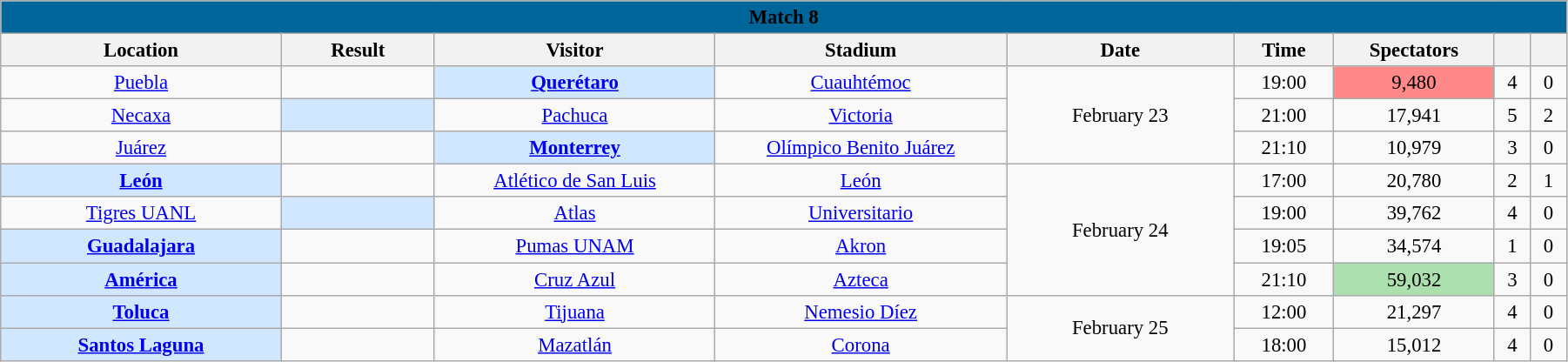<table class="wikitable mw-collapsible mw-collapsed" style="font-size:95%; text-align: center; width: 95%;">
<tr>
<th colspan="9" style=" background: #006699 " width="100%;" align="center"><b>Match 8</b></th>
</tr>
<tr>
<th width="125">Location</th>
<th width="65">Result</th>
<th width="125">Visitor</th>
<th width="130">Stadium</th>
<th width="100">Date</th>
<th width="40">Time</th>
<th width="50">Spectators</th>
<th width="10"></th>
<th width="10"></th>
</tr>
<tr aling="center">
<td><a href='#'>Puebla</a></td>
<td></td>
<td bgcolor="D0E7FF"><strong><a href='#'>Querétaro</a></strong></td>
<td><a href='#'>Cuauhtémoc</a></td>
<td rowspan="3">February 23</td>
<td>19:00</td>
<td bgcolor=#FF8888>9,480</td>
<td>4</td>
<td>0</td>
</tr>
<tr aling="center">
<td><a href='#'>Necaxa</a></td>
<td bgcolor="D0E7FF"><strong></strong></td>
<td><a href='#'>Pachuca</a></td>
<td><a href='#'>Victoria</a></td>
<td>21:00</td>
<td>17,941</td>
<td>5</td>
<td>2</td>
</tr>
<tr aling="center">
<td><a href='#'>Juárez</a></td>
<td></td>
<td bgcolor="D0E7FF"><strong><a href='#'>Monterrey</a></strong></td>
<td><a href='#'>Olímpico Benito Juárez</a></td>
<td>21:10</td>
<td>10,979</td>
<td>3</td>
<td>0</td>
</tr>
<tr aling="center">
<td bgcolor="D0E7FF"><strong><a href='#'>León</a></strong></td>
<td></td>
<td><a href='#'>Atlético de San Luis</a></td>
<td><a href='#'>León</a></td>
<td rowspan="4">February 24</td>
<td>17:00</td>
<td>20,780</td>
<td>2</td>
<td>1</td>
</tr>
<tr aling="center">
<td><a href='#'>Tigres UANL</a></td>
<td bgcolor="D0E7FF"><strong></strong></td>
<td><a href='#'>Atlas</a></td>
<td><a href='#'>Universitario</a></td>
<td>19:00</td>
<td>39,762</td>
<td>4</td>
<td>0</td>
</tr>
<tr aling="center">
<td bgcolor="D0E7FF"><strong><a href='#'>Guadalajara</a></strong></td>
<td></td>
<td><a href='#'>Pumas UNAM</a></td>
<td><a href='#'>Akron</a></td>
<td>19:05</td>
<td>34,574</td>
<td>1</td>
<td>0</td>
</tr>
<tr aling="center">
<td bgcolor="D0E7FF"><strong><a href='#'>América</a></strong></td>
<td></td>
<td><a href='#'>Cruz Azul</a></td>
<td><a href='#'>Azteca</a></td>
<td>21:10</td>
<td bgcolor=#ACE1AF>59,032</td>
<td>3</td>
<td>0</td>
</tr>
<tr aling="center">
<td bgcolor="D0E7FF"><strong><a href='#'>Toluca</a></strong></td>
<td></td>
<td><a href='#'>Tijuana</a></td>
<td><a href='#'>Nemesio Díez</a></td>
<td rowspan="2">February 25</td>
<td>12:00</td>
<td>21,297</td>
<td>4</td>
<td>0</td>
</tr>
<tr aling="center">
<td bgcolor="D0E7FF"><strong><a href='#'>Santos Laguna</a></strong></td>
<td></td>
<td><a href='#'>Mazatlán</a></td>
<td><a href='#'>Corona</a></td>
<td>18:00</td>
<td>15,012</td>
<td>4</td>
<td>0</td>
</tr>
</table>
